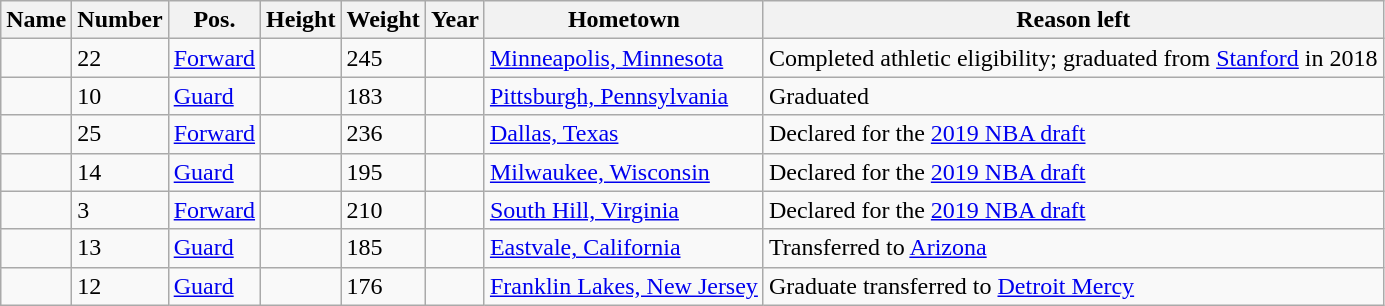<table class="wikitable sortable" border="1">
<tr>
<th>Name</th>
<th>Number</th>
<th>Pos.</th>
<th>Height</th>
<th>Weight</th>
<th>Year</th>
<th>Hometown</th>
<th class="unsortable">Reason left</th>
</tr>
<tr>
<td></td>
<td>22</td>
<td><a href='#'>Forward</a></td>
<td></td>
<td>245</td>
<td></td>
<td><a href='#'>Minneapolis, Minnesota</a></td>
<td>Completed athletic eligibility; graduated from <a href='#'>Stanford</a> in 2018</td>
</tr>
<tr>
<td></td>
<td>10</td>
<td><a href='#'>Guard</a></td>
<td></td>
<td>183</td>
<td></td>
<td><a href='#'>Pittsburgh, Pennsylvania</a></td>
<td>Graduated</td>
</tr>
<tr>
<td></td>
<td>25</td>
<td><a href='#'>Forward</a></td>
<td></td>
<td>236</td>
<td></td>
<td><a href='#'>Dallas, Texas</a></td>
<td>Declared for the <a href='#'>2019 NBA draft</a></td>
</tr>
<tr>
<td></td>
<td>14</td>
<td><a href='#'>Guard</a></td>
<td></td>
<td>195</td>
<td></td>
<td><a href='#'>Milwaukee, Wisconsin</a></td>
<td>Declared for the <a href='#'>2019 NBA draft</a></td>
</tr>
<tr>
<td></td>
<td>3</td>
<td><a href='#'>Forward</a></td>
<td></td>
<td>210</td>
<td></td>
<td><a href='#'>South Hill, Virginia</a></td>
<td>Declared for the <a href='#'>2019 NBA draft</a></td>
</tr>
<tr>
<td></td>
<td>13</td>
<td><a href='#'>Guard</a></td>
<td></td>
<td>185</td>
<td></td>
<td><a href='#'>Eastvale, California</a></td>
<td>Transferred to <a href='#'>Arizona</a></td>
</tr>
<tr>
<td></td>
<td>12</td>
<td><a href='#'>Guard</a></td>
<td></td>
<td>176</td>
<td></td>
<td><a href='#'>Franklin Lakes, New Jersey</a></td>
<td>Graduate transferred to <a href='#'>Detroit Mercy</a></td>
</tr>
</table>
